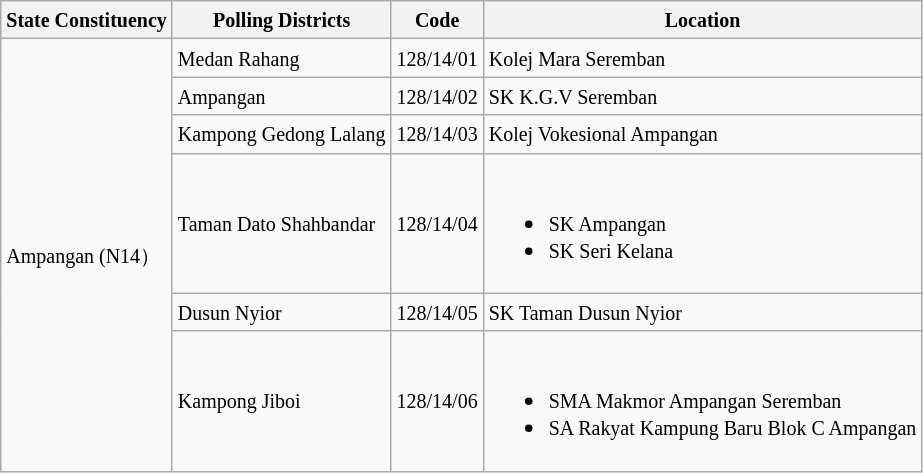<table class="wikitable sortable mw-collapsible">
<tr>
<th><small>State Constituency</small></th>
<th><small>Polling Districts</small></th>
<th><small>Code</small></th>
<th><small>Location</small></th>
</tr>
<tr>
<td rowspan="6"><small>Ampangan (N14）</small></td>
<td><small>Medan Rahang</small></td>
<td><small>128/14/01</small></td>
<td><small>Kolej Mara Seremban</small></td>
</tr>
<tr>
<td><small>Ampangan</small></td>
<td><small>128/14/02</small></td>
<td><small>SK K.G.V Seremban</small></td>
</tr>
<tr>
<td><small>Kampong Gedong Lalang</small></td>
<td><small>128/14/03</small></td>
<td><small>Kolej Vokesional Ampangan</small></td>
</tr>
<tr>
<td><small>Taman Dato Shahbandar</small></td>
<td><small>128/14/04</small></td>
<td><br><ul><li><small>SK Ampangan</small></li><li><small>SK Seri Kelana</small></li></ul></td>
</tr>
<tr>
<td><small>Dusun Nyior</small></td>
<td><small>128/14/05</small></td>
<td><small>SK Taman Dusun Nyior</small></td>
</tr>
<tr>
<td><small>Kampong Jiboi</small></td>
<td><small>128/14/06</small></td>
<td><br><ul><li><small>SMA Makmor Ampangan Seremban</small></li><li><small>SA Rakyat Kampung Baru Blok C Ampangan</small></li></ul></td>
</tr>
</table>
